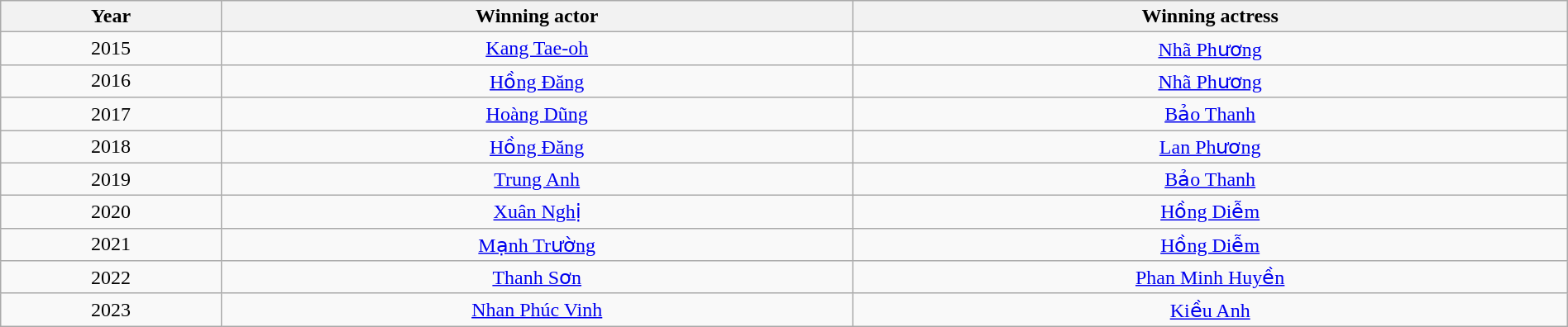<table class="wikitable" style="text-align: center; width:100%">
<tr>
<th>Year</th>
<th>Winning actor</th>
<th>Winning actress</th>
</tr>
<tr>
<td>2015</td>
<td><a href='#'>Kang Tae-oh</a></td>
<td><a href='#'>Nhã Phương</a></td>
</tr>
<tr>
<td>2016</td>
<td><a href='#'>Hồng Đăng</a></td>
<td><a href='#'>Nhã Phương</a></td>
</tr>
<tr>
<td>2017</td>
<td><a href='#'>Hoàng Dũng</a></td>
<td><a href='#'>Bảo Thanh</a></td>
</tr>
<tr>
<td>2018</td>
<td><a href='#'>Hồng Đăng</a></td>
<td><a href='#'>Lan Phương</a></td>
</tr>
<tr>
<td>2019</td>
<td><a href='#'>Trung Anh</a></td>
<td><a href='#'>Bảo Thanh</a></td>
</tr>
<tr>
<td>2020</td>
<td><a href='#'>Xuân Nghị</a></td>
<td><a href='#'>Hồng Diễm</a></td>
</tr>
<tr>
<td>2021</td>
<td><a href='#'>Mạnh Trường</a></td>
<td><a href='#'>Hồng Diễm</a></td>
</tr>
<tr>
<td>2022</td>
<td><a href='#'>Thanh Sơn</a></td>
<td><a href='#'>Phan Minh Huyền</a></td>
</tr>
<tr>
<td>2023</td>
<td><a href='#'>Nhan Phúc Vinh</a></td>
<td><a href='#'>Kiều Anh</a></td>
</tr>
</table>
